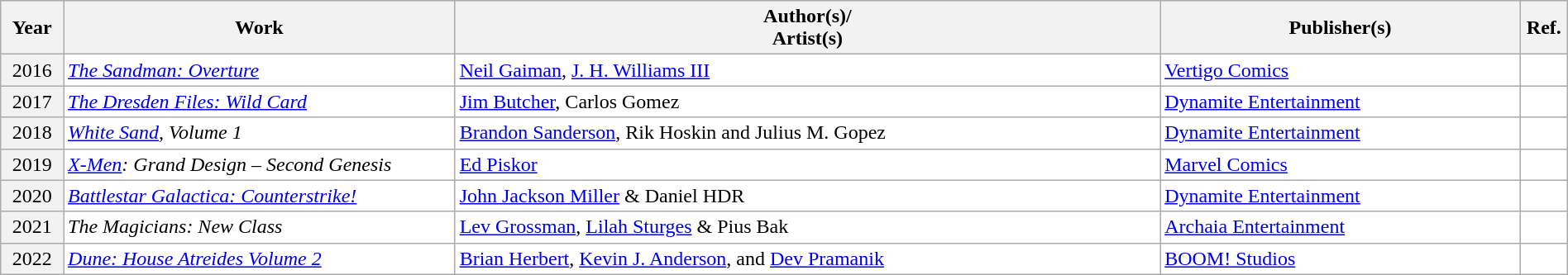<table class="sortable wikitable" width="100%" cellpadding="5" style="margin: 1em auto 1em auto">
<tr>
<th width="4%" scope="col">Year</th>
<th width="25%" scope="col">Work</th>
<th width="45%" scope="col" class="unsortable">Author(s)/<br>Artist(s)</th>
<th width="23%" scope="col" class="unsortable">Publisher(s)</th>
<th width="3%" scope="col" class="unsortable">Ref.</th>
</tr>
<tr style="background:#FFFFFF;">
<th scope="row" align="center" rowspan="1" style="font-weight:normal;">2016</th>
<td><em><a href='#'>The Sandman: Overture</a></em></td>
<td><a href='#'>Neil Gaiman</a>, <a href='#'>J. H. Williams III</a></td>
<td><a href='#'>Vertigo Comics</a></td>
<td align="center"></td>
</tr>
<tr style="background:#FFFFFF;">
<th scope="row" align="center" rowspan="1" style="font-weight:normal;">2017</th>
<td><em><a href='#'>The Dresden Files: Wild Card</a></em></td>
<td><a href='#'>Jim Butcher</a>, Carlos Gomez</td>
<td><a href='#'>Dynamite Entertainment</a></td>
<td align="center"></td>
</tr>
<tr style="background:#FFFFFF;">
<th scope="row" align="center" rowspan="1" style="font-weight:normal;">2018</th>
<td><em><a href='#'>White Sand</a>, Volume 1</em></td>
<td><a href='#'>Brandon Sanderson</a>, Rik Hoskin and Julius M. Gopez</td>
<td><a href='#'>Dynamite Entertainment</a></td>
<td align="center"></td>
</tr>
<tr style="background:#FFFFFF;">
<th scope="row" align="center" rowspan="1" style="font-weight:normal;">2019</th>
<td><em><a href='#'>X-Men</a>: Grand Design – Second Genesis</em></td>
<td><a href='#'>Ed Piskor</a></td>
<td><a href='#'>Marvel Comics</a></td>
<td align="center"></td>
</tr>
<tr style="background:#FFFFFF;">
<th scope="row" align="center" rowspan="1" style="font-weight:normal;">2020</th>
<td><em><a href='#'>Battlestar Galactica: Counterstrike!</a></em></td>
<td><a href='#'>John Jackson Miller</a> & Daniel HDR</td>
<td><a href='#'>Dynamite Entertainment</a></td>
<td align="center"></td>
</tr>
<tr style="background:#FFFFFF;">
<th scope="row" align="center" rowspan="1" style="font-weight:normal;">2021</th>
<td><em>The Magicians: New Class</em></td>
<td><a href='#'>Lev Grossman</a>, <a href='#'>Lilah Sturges</a> & Pius Bak</td>
<td><a href='#'>Archaia Entertainment</a></td>
<td align="center"></td>
</tr>
<tr style="background:#FFFFFF;">
<th scope="row" align="center" rowspan="1" style="font-weight:normal;">2022</th>
<td><em><a href='#'>Dune: House Atreides Volume 2</a></em></td>
<td><a href='#'>Brian Herbert</a>, <a href='#'>Kevin J. Anderson</a>, and <a href='#'>Dev Pramanik</a></td>
<td><a href='#'>BOOM! Studios</a></td>
<td align="center"></td>
</tr>
</table>
